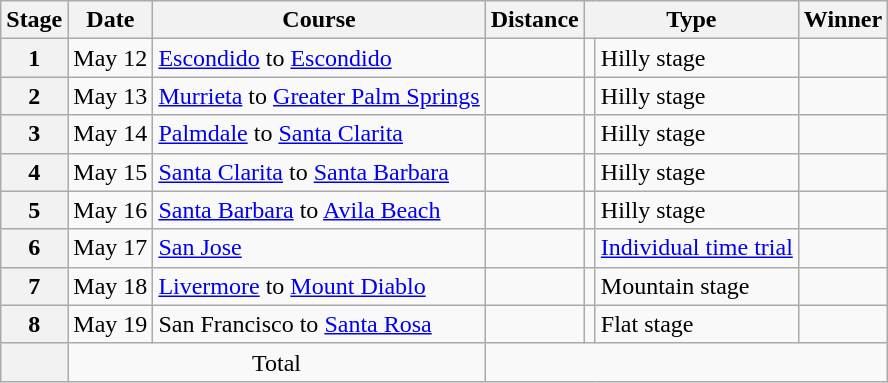<table class="wikitable">
<tr>
<th>Stage</th>
<th>Date</th>
<th>Course</th>
<th>Distance</th>
<th colspan="2">Type</th>
<th>Winner</th>
</tr>
<tr>
<th style="text-align:center">1</th>
<td style="text-align:center;">May 12</td>
<td><a href='#'>Escondido</a> to <a href='#'>Escondido</a></td>
<td style="text-align:center;"></td>
<td style="text-align:center;"></td>
<td>Hilly stage</td>
<td></td>
</tr>
<tr>
<th style="text-align:center">2</th>
<td style="text-align:center;">May 13</td>
<td><a href='#'>Murrieta</a> to <a href='#'>Greater Palm Springs</a></td>
<td style="text-align:center;"></td>
<td style="text-align:center;"></td>
<td>Hilly stage</td>
<td></td>
</tr>
<tr>
<th style="text-align:center">3</th>
<td style="text-align:center;">May 14</td>
<td><a href='#'>Palmdale</a> to <a href='#'>Santa Clarita</a></td>
<td style="text-align:center;"></td>
<td style="text-align:center;"></td>
<td>Hilly stage</td>
<td></td>
</tr>
<tr>
<th style="text-align:center">4</th>
<td style="text-align:center;">May 15</td>
<td><a href='#'>Santa Clarita</a> to <a href='#'>Santa Barbara</a></td>
<td style="text-align:center;"></td>
<td style="text-align:center;"></td>
<td>Hilly stage</td>
<td></td>
</tr>
<tr>
<th style="text-align:center">5</th>
<td style="text-align:center;">May 16</td>
<td><a href='#'>Santa Barbara</a> to <a href='#'>Avila Beach</a></td>
<td style="text-align:center;"></td>
<td style="text-align:center;"></td>
<td>Hilly stage</td>
<td></td>
</tr>
<tr>
<th style="text-align:center">6</th>
<td style="text-align:center;">May 17</td>
<td><a href='#'>San Jose</a></td>
<td style="text-align:center;"></td>
<td style="text-align:center;"></td>
<td><a href='#'>Individual time trial</a></td>
<td></td>
</tr>
<tr>
<th style="text-align:center">7</th>
<td style="text-align:center;">May 18</td>
<td><a href='#'>Livermore</a> to <a href='#'>Mount Diablo</a></td>
<td style="text-align:center;"></td>
<td style="text-align:center;"></td>
<td>Mountain stage</td>
<td></td>
</tr>
<tr>
<th style="text-align:center">8</th>
<td style="text-align:center;">May 19</td>
<td>San Francisco to <a href='#'>Santa Rosa</a></td>
<td style="text-align:center;"></td>
<td style="text-align:center;"></td>
<td>Flat stage</td>
<td></td>
</tr>
<tr>
<th></th>
<td colspan="2" style="text-align:center;">Total</td>
<td colspan="5" style="text-align:center;"></td>
</tr>
</table>
